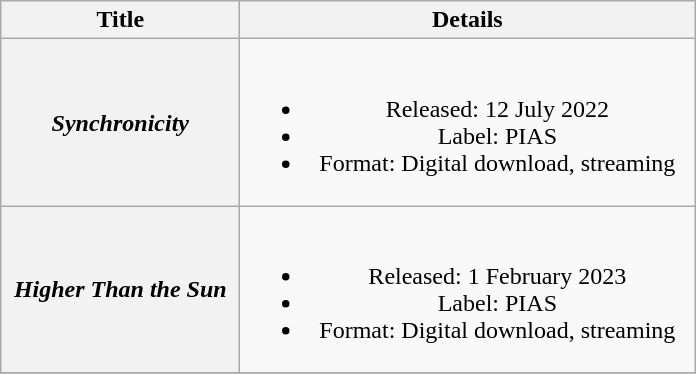<table class="wikitable plainrowheaders" style="text-align:center">
<tr>
<th scope="col" style="width:9.5em;">Title</th>
<th scope="col" style="width:18.5em;">Details</th>
</tr>
<tr>
<th scope="row"><em>Synchronicity</em></th>
<td><br><ul><li>Released: 12 July 2022</li><li>Label: PIAS</li><li>Format: Digital download, streaming</li></ul></td>
</tr>
<tr>
<th scope="row"><em>Higher Than the Sun</em></th>
<td><br><ul><li>Released: 1 February 2023</li><li>Label: PIAS</li><li>Format: Digital download, streaming</li></ul></td>
</tr>
<tr>
</tr>
</table>
